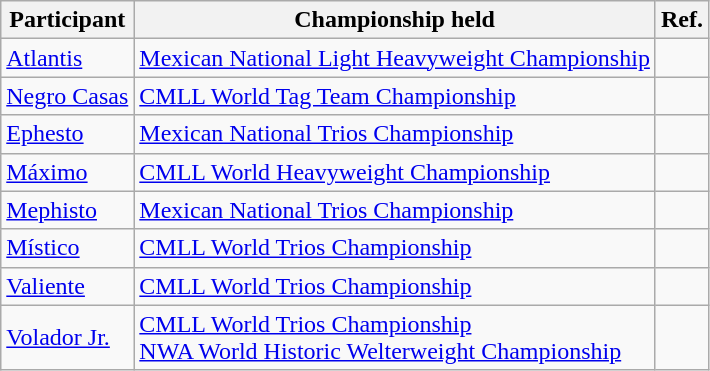<table class="wikitable sortable">
<tr>
<th><strong>Participant</strong></th>
<th><strong>Championship held</strong></th>
<th><strong>Ref.<em></th>
</tr>
<tr>
<td><a href='#'>Atlantis</a></td>
<td><a href='#'>Mexican National Light Heavyweight Championship</a></td>
<td></td>
</tr>
<tr>
<td><a href='#'>Negro Casas</a></td>
<td><a href='#'>CMLL World Tag Team Championship</a></td>
<td></td>
</tr>
<tr>
<td><a href='#'>Ephesto</a></td>
<td><a href='#'>Mexican National Trios Championship</a></td>
<td></td>
</tr>
<tr>
<td><a href='#'>Máximo</a></td>
<td><a href='#'>CMLL World Heavyweight Championship</a></td>
<td></td>
</tr>
<tr>
<td><a href='#'>Mephisto</a></td>
<td><a href='#'>Mexican National Trios Championship</a></td>
<td></td>
</tr>
<tr>
<td><a href='#'>Místico</a></td>
<td><a href='#'>CMLL World Trios Championship</a></td>
<td></td>
</tr>
<tr>
<td><a href='#'>Valiente</a></td>
<td><a href='#'>CMLL World Trios Championship</a></td>
<td></td>
</tr>
<tr>
<td><a href='#'>Volador Jr.</a></td>
<td><a href='#'>CMLL World Trios Championship</a><br><a href='#'>NWA World Historic Welterweight Championship</a></td>
<td><br></td>
</tr>
</table>
